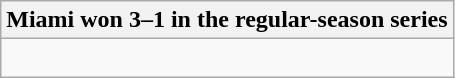<table class="wikitable collapsible collapsed">
<tr>
<th>Miami won 3–1 in the regular-season series</th>
</tr>
<tr>
<td><br>


</td>
</tr>
</table>
